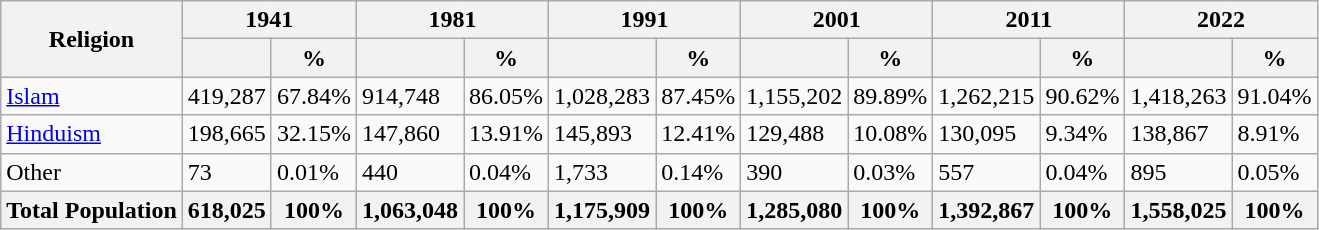<table class="wikitable sortable">
<tr>
<th rowspan="2">Religion</th>
<th colspan="2">1941</th>
<th colspan="2">1981</th>
<th colspan="2">1991</th>
<th colspan="2">2001</th>
<th colspan="2">2011</th>
<th colspan="2">2022</th>
</tr>
<tr>
<th></th>
<th>%</th>
<th></th>
<th>%</th>
<th></th>
<th>%</th>
<th></th>
<th>%</th>
<th></th>
<th>%</th>
<th></th>
<th>%</th>
</tr>
<tr>
<td><a href='#'>Islam</a> </td>
<td>419,287</td>
<td>67.84%</td>
<td>914,748</td>
<td>86.05%</td>
<td>1,028,283</td>
<td>87.45%</td>
<td>1,155,202</td>
<td>89.89%</td>
<td>1,262,215</td>
<td>90.62%</td>
<td>1,418,263</td>
<td>91.04%</td>
</tr>
<tr>
<td><a href='#'>Hinduism</a> </td>
<td>198,665</td>
<td>32.15%</td>
<td>147,860</td>
<td>13.91%</td>
<td>145,893</td>
<td>12.41%</td>
<td>129,488</td>
<td>10.08%</td>
<td>130,095</td>
<td>9.34%</td>
<td>138,867</td>
<td>8.91%</td>
</tr>
<tr>
<td>Other</td>
<td>73</td>
<td>0.01%</td>
<td>440</td>
<td>0.04%</td>
<td>1,733</td>
<td>0.14%</td>
<td>390</td>
<td>0.03%</td>
<td>557</td>
<td>0.04%</td>
<td>895</td>
<td>0.05%</td>
</tr>
<tr>
<th>Total Population</th>
<th>618,025</th>
<th>100%</th>
<th><strong>1,063,048</strong></th>
<th>100%</th>
<th>1,175,909</th>
<th>100%</th>
<th>1,285,080</th>
<th>100%</th>
<th>1,392,867</th>
<th>100%</th>
<th>1,558,025</th>
<th>100%</th>
</tr>
</table>
